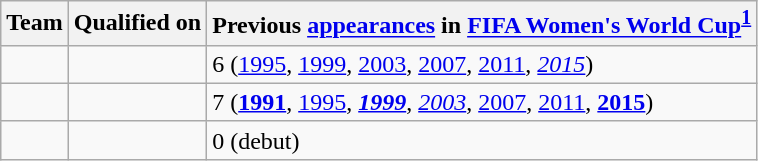<table class="wikitable sortable">
<tr>
<th>Team</th>
<th>Qualified on</th>
<th data-sort-type="number">Previous <a href='#'>appearances</a> in <a href='#'>FIFA Women's World Cup</a><sup><strong><a href='#'>1</a></strong></sup></th>
</tr>
<tr>
<td></td>
<td></td>
<td>6 (<a href='#'>1995</a>, <a href='#'>1999</a>, <a href='#'>2003</a>, <a href='#'>2007</a>, <a href='#'>2011</a>, <em><a href='#'>2015</a></em>)</td>
</tr>
<tr>
<td></td>
<td></td>
<td>7 (<strong><a href='#'>1991</a></strong>, <a href='#'>1995</a>, <strong><em><a href='#'>1999</a></em></strong>, <em><a href='#'>2003</a></em>, <a href='#'>2007</a>, <a href='#'>2011</a>, <strong><a href='#'>2015</a></strong>)</td>
</tr>
<tr>
<td></td>
<td></td>
<td>0 (debut)</td>
</tr>
</table>
